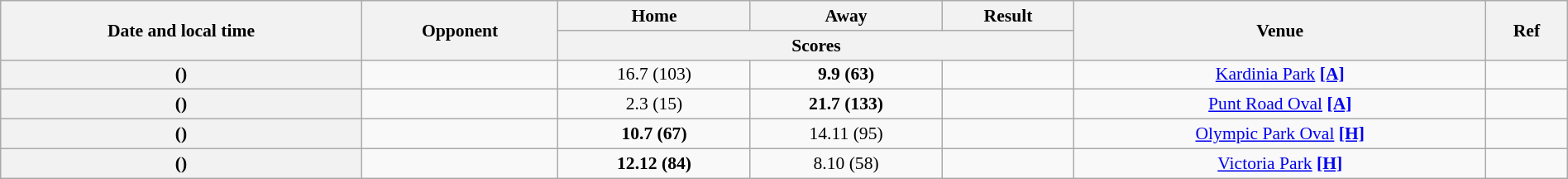<table class="wikitable plainrowheaders" style="font-size:90%; width:100%; text-align:center;">
<tr>
<th scope="col" rowspan="2">Date and local time</th>
<th scope="col" rowspan="2">Opponent</th>
<th scope="col">Home</th>
<th scope="col">Away</th>
<th scope="col">Result</th>
<th scope="col" rowspan="2">Venue</th>
<th scope="col" class="unsortable" rowspan=2>Ref</th>
</tr>
<tr>
<th scope="col" colspan="3">Scores</th>
</tr>
<tr>
<th scope="row"> ()</th>
<td align=left></td>
<td>16.7 (103)</td>
<td><strong>9.9 (63)</strong></td>
<td></td>
<td><a href='#'>Kardinia Park</a> <a href='#'><strong>[A]</strong></a></td>
<td></td>
</tr>
<tr>
<th scope="row"> ()</th>
<td align=left></td>
<td>2.3 (15)</td>
<td><strong>21.7 (133)</strong></td>
<td></td>
<td><a href='#'>Punt Road Oval</a> <a href='#'><strong>[A]</strong></a></td>
<td></td>
</tr>
<tr>
<th scope="row"> ()</th>
<td align=left></td>
<td><strong>10.7 (67)</strong></td>
<td>14.11 (95)</td>
<td></td>
<td><a href='#'>Olympic Park Oval</a> <a href='#'><strong>[H]</strong></a></td>
<td></td>
</tr>
<tr>
<th scope="row"> ()</th>
<td align=left></td>
<td><strong>12.12 (84)</strong></td>
<td>8.10 (58)</td>
<td></td>
<td><a href='#'>Victoria Park</a> <a href='#'><strong>[H]</strong></a></td>
<td></td>
</tr>
</table>
